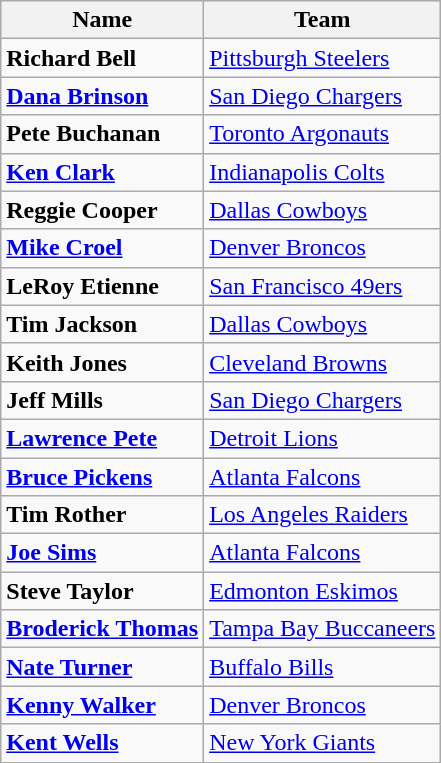<table class="wikitable">
<tr>
<th>Name</th>
<th>Team</th>
</tr>
<tr>
<td><strong>Richard Bell</strong></td>
<td><a href='#'>Pittsburgh Steelers</a></td>
</tr>
<tr>
<td><strong><a href='#'>Dana Brinson</a></strong></td>
<td><a href='#'>San Diego Chargers</a></td>
</tr>
<tr>
<td><strong>Pete Buchanan</strong></td>
<td><a href='#'>Toronto Argonauts</a></td>
</tr>
<tr>
<td><strong><a href='#'>Ken Clark</a></strong></td>
<td><a href='#'>Indianapolis Colts</a></td>
</tr>
<tr>
<td><strong>Reggie Cooper</strong></td>
<td><a href='#'>Dallas Cowboys</a></td>
</tr>
<tr>
<td><strong><a href='#'>Mike Croel</a></strong></td>
<td><a href='#'>Denver Broncos</a></td>
</tr>
<tr>
<td><strong>LeRoy Etienne</strong></td>
<td><a href='#'>San Francisco 49ers</a></td>
</tr>
<tr>
<td><strong>Tim Jackson</strong></td>
<td><a href='#'>Dallas Cowboys</a></td>
</tr>
<tr>
<td><strong>Keith Jones</strong></td>
<td><a href='#'>Cleveland Browns</a></td>
</tr>
<tr>
<td><strong>Jeff Mills</strong></td>
<td><a href='#'>San Diego Chargers</a></td>
</tr>
<tr>
<td><strong><a href='#'>Lawrence Pete</a></strong></td>
<td><a href='#'>Detroit Lions</a></td>
</tr>
<tr>
<td><strong><a href='#'>Bruce Pickens</a></strong></td>
<td><a href='#'>Atlanta Falcons</a></td>
</tr>
<tr>
<td><strong>Tim Rother</strong></td>
<td><a href='#'>Los Angeles Raiders</a></td>
</tr>
<tr>
<td><strong><a href='#'>Joe Sims</a></strong></td>
<td><a href='#'>Atlanta Falcons</a></td>
</tr>
<tr>
<td><strong>Steve Taylor</strong></td>
<td><a href='#'>Edmonton Eskimos</a></td>
</tr>
<tr>
<td><strong><a href='#'>Broderick Thomas</a></strong></td>
<td><a href='#'>Tampa Bay Buccaneers</a></td>
</tr>
<tr>
<td><strong><a href='#'>Nate Turner</a></strong></td>
<td><a href='#'>Buffalo Bills</a></td>
</tr>
<tr>
<td><strong><a href='#'>Kenny Walker</a></strong></td>
<td><a href='#'>Denver Broncos</a></td>
</tr>
<tr>
<td><strong><a href='#'>Kent Wells</a></strong></td>
<td><a href='#'>New York Giants</a></td>
</tr>
</table>
